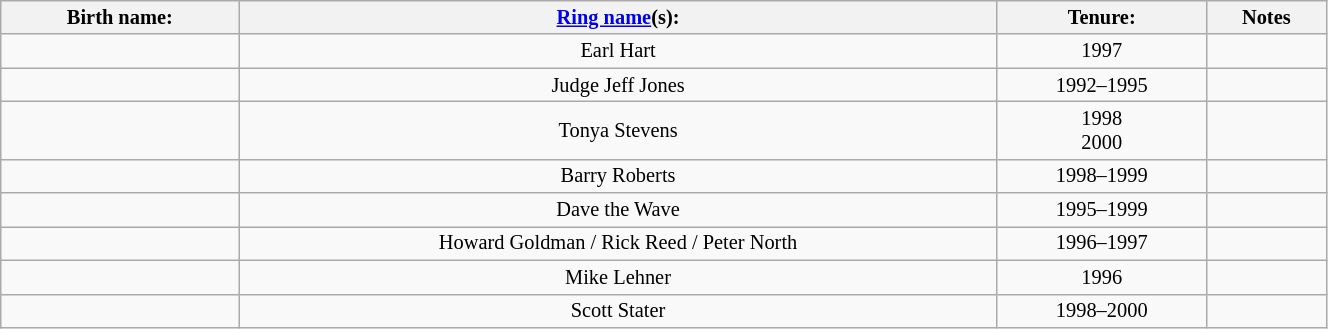<table class="sortable wikitable" style="font-size:85%; text-align:center; width:70%;">
<tr>
<th>Birth name:</th>
<th><a href='#'>Ring name</a>(s):</th>
<th>Tenure:</th>
<th>Notes</th>
</tr>
<tr>
<td></td>
<td>Earl Hart</td>
<td sort>1997</td>
<td></td>
</tr>
<tr>
<td></td>
<td>Judge Jeff Jones</td>
<td sort>1992–1995</td>
<td></td>
</tr>
<tr>
<td></td>
<td>Tonya Stevens</td>
<td sort>1998<br>2000</td>
<td></td>
</tr>
<tr>
<td></td>
<td>Barry Roberts</td>
<td sort>1998–1999</td>
<td></td>
</tr>
<tr>
<td></td>
<td>Dave the Wave</td>
<td sort>1995–1999</td>
<td></td>
</tr>
<tr>
<td></td>
<td>Howard Goldman / Rick Reed / Peter North</td>
<td sort>1996–1997</td>
<td></td>
</tr>
<tr>
<td></td>
<td>Mike Lehner</td>
<td sort>1996</td>
<td></td>
</tr>
<tr>
<td></td>
<td>Scott Stater</td>
<td sort>1998–2000</td>
<td></td>
</tr>
</table>
